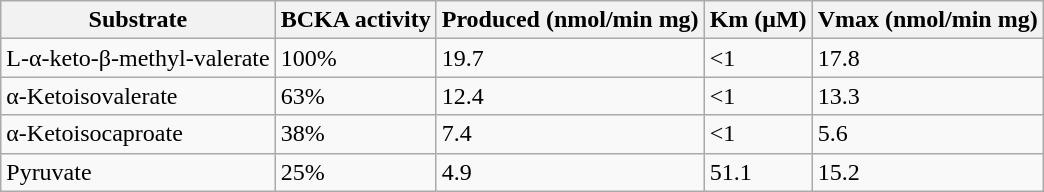<table class="wikitable" |->
<tr>
<th>Substrate</th>
<th>BCKA activity</th>
<th> Produced (nmol/min mg)</th>
<th>Km (μM)</th>
<th>Vmax (nmol/min mg)</th>
</tr>
<tr>
<td>L-α-keto-β-methyl-valerate</td>
<td>100%</td>
<td>19.7</td>
<td><1</td>
<td>17.8</td>
</tr>
<tr>
<td>α-Ketoisovalerate</td>
<td>63%</td>
<td>12.4</td>
<td><1</td>
<td>13.3</td>
</tr>
<tr>
<td>α-Ketoisocaproate</td>
<td>38%</td>
<td>7.4</td>
<td><1</td>
<td>5.6</td>
</tr>
<tr>
<td>Pyruvate</td>
<td>25%</td>
<td>4.9</td>
<td>51.1</td>
<td>15.2</td>
</tr>
</table>
